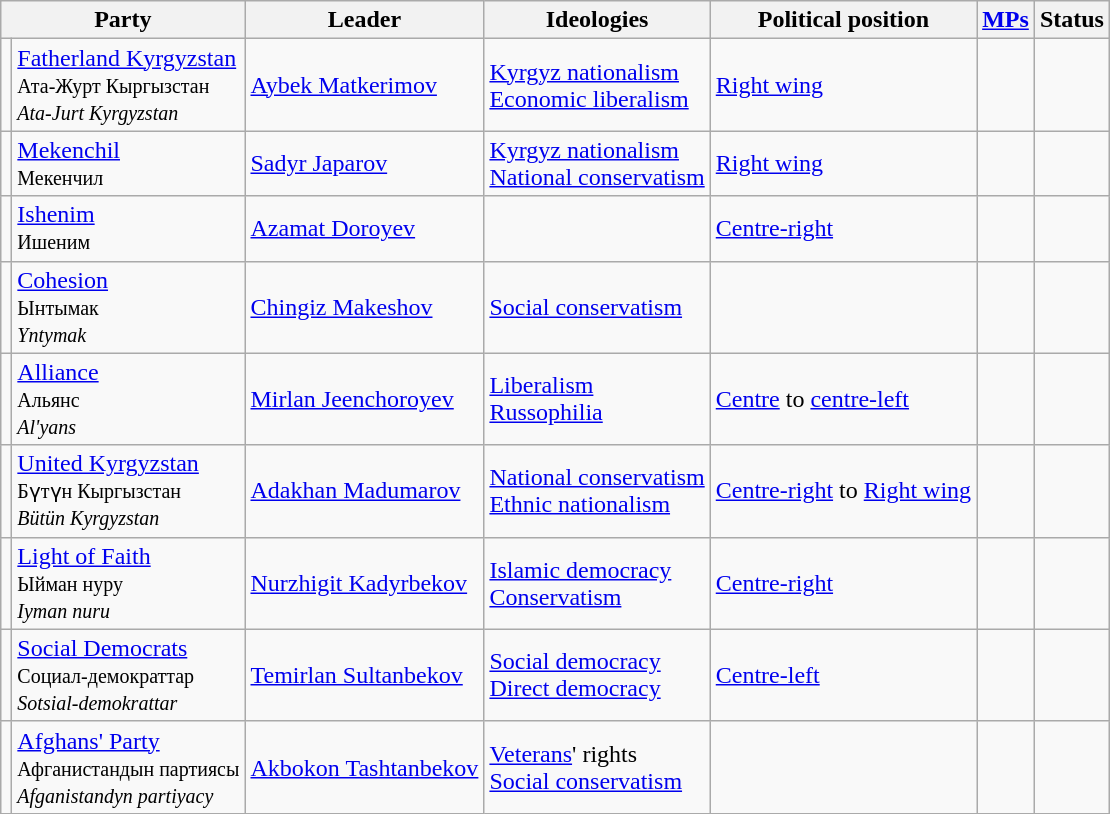<table class="wikitable">
<tr>
<th colspan=2>Party</th>
<th>Leader</th>
<th>Ideologies</th>
<th>Political position</th>
<th><a href='#'>MPs</a></th>
<th>Status</th>
</tr>
<tr>
<td bgcolor=></td>
<td><a href='#'>Fatherland Kyrgyzstan</a><br><small>Ата-Журт Кыргызстан<br><em>Ata-Jurt Kyrgyzstan</em></small></td>
<td><a href='#'>Aybek Matkerimov</a></td>
<td><a href='#'>Kyrgyz nationalism</a><br><a href='#'>Economic liberalism</a></td>
<td><a href='#'>Right wing</a></td>
<td></td>
<td></td>
</tr>
<tr>
<td bgcolor=></td>
<td><a href='#'>Mekenchil</a><br><small>Мекенчил</small></td>
<td><a href='#'>Sadyr Japarov</a></td>
<td><a href='#'>Kyrgyz nationalism</a><br><a href='#'>National conservatism</a></td>
<td><a href='#'>Right wing</a></td>
<td></td>
<td></td>
</tr>
<tr>
<td bgcolor=></td>
<td><a href='#'>Ishenim</a><br><small>Ишеним</small></td>
<td><a href='#'>Azamat Doroyev</a></td>
<td></td>
<td><a href='#'>Centre-right</a></td>
<td></td>
<td></td>
</tr>
<tr>
<td bgcolor=></td>
<td><a href='#'>Cohesion</a><br><small>Ынтымак<br><em>Yntymak</em></small></td>
<td><a href='#'>Chingiz Makeshov</a></td>
<td><a href='#'>Social conservatism</a></td>
<td></td>
<td></td>
<td></td>
</tr>
<tr>
<td bgcolor=></td>
<td><a href='#'>Alliance</a><br><small>Альянс<br><em>Al'yans</em></small></td>
<td><a href='#'>Mirlan Jeenchoroyev</a></td>
<td><a href='#'>Liberalism</a><br><a href='#'>Russophilia</a></td>
<td><a href='#'>Centre</a> to <a href='#'>centre-left</a></td>
<td></td>
<td></td>
</tr>
<tr>
<td bgcolor=></td>
<td><a href='#'>United Kyrgyzstan</a><br><small>Бүтүн Кыргызстан<br><em>Bütün Kyrgyzstan</em></small></td>
<td><a href='#'>Adakhan Madumarov</a></td>
<td><a href='#'>National conservatism</a><br><a href='#'>Ethnic nationalism</a></td>
<td><a href='#'>Centre-right</a> to <a href='#'>Right wing</a></td>
<td></td>
<td></td>
</tr>
<tr>
<td bgcolor=></td>
<td><a href='#'>Light of Faith</a><br><small>Ыйман нуру<br><em>Iyman nuru</em></small></td>
<td><a href='#'>Nurzhigit Kadyrbekov</a></td>
<td><a href='#'>Islamic democracy</a><br><a href='#'>Conservatism</a></td>
<td><a href='#'>Centre-right</a></td>
<td></td>
<td></td>
</tr>
<tr>
<td bgcolor=></td>
<td><a href='#'>Social Democrats</a><br><small>Социал-демократтар<br><em>Sotsial-demokrattar</em></small></td>
<td><a href='#'>Temirlan Sultanbekov</a></td>
<td><a href='#'>Social democracy</a><br><a href='#'>Direct democracy</a></td>
<td><a href='#'>Centre-left</a></td>
<td></td>
<td></td>
</tr>
<tr>
<td bgcolor=></td>
<td><a href='#'>Afghans' Party</a><br><small>Афганистандын партиясы<br><em>Afganistandyn partiyacy</em></small></td>
<td><a href='#'>Akbokon Tashtanbekov</a></td>
<td><a href='#'>Veterans</a>' rights<br><a href='#'>Social conservatism</a></td>
<td></td>
<td></td>
<td></td>
</tr>
</table>
